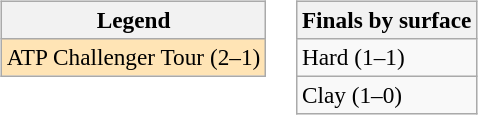<table>
<tr valign=top>
<td><br><table class="wikitable" style=font-size:97%>
<tr>
<th>Legend</th>
</tr>
<tr style="background:moccasin;">
<td>ATP Challenger Tour (2–1)</td>
</tr>
</table>
</td>
<td><br><table class="wikitable" style=font-size:97%>
<tr>
<th>Finals by surface</th>
</tr>
<tr>
<td>Hard (1–1)</td>
</tr>
<tr>
<td>Clay (1–0)</td>
</tr>
</table>
</td>
</tr>
</table>
